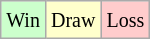<table class="wikitable">
<tr>
<td style="background-color: #CCFFCC;"><small>Win</small></td>
<td style="background-color: #FFFFCC;"><small>Draw</small></td>
<td style="background-color: #FFCCCC;"><small>Loss</small></td>
</tr>
</table>
